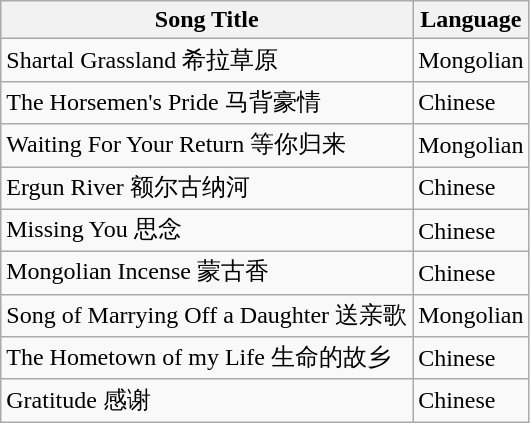<table class="wikitable">
<tr>
<th>Song Title</th>
<th>Language</th>
</tr>
<tr>
<td>Shartal Grassland 希拉草原</td>
<td>Mongolian</td>
</tr>
<tr>
<td>The Horsemen's Pride 马背豪情</td>
<td>Chinese</td>
</tr>
<tr>
<td>Waiting For Your Return 等你归来</td>
<td>Mongolian</td>
</tr>
<tr>
<td>Ergun River 额尔古纳河</td>
<td>Chinese</td>
</tr>
<tr>
<td>Missing You 思念</td>
<td>Chinese</td>
</tr>
<tr>
<td>Mongolian Incense 蒙古香</td>
<td>Chinese</td>
</tr>
<tr>
<td>Song of Marrying Off a Daughter 送亲歌</td>
<td>Mongolian</td>
</tr>
<tr>
<td>The Hometown of my Life 生命的故乡</td>
<td>Chinese</td>
</tr>
<tr>
<td>Gratitude 感谢</td>
<td>Chinese</td>
</tr>
</table>
